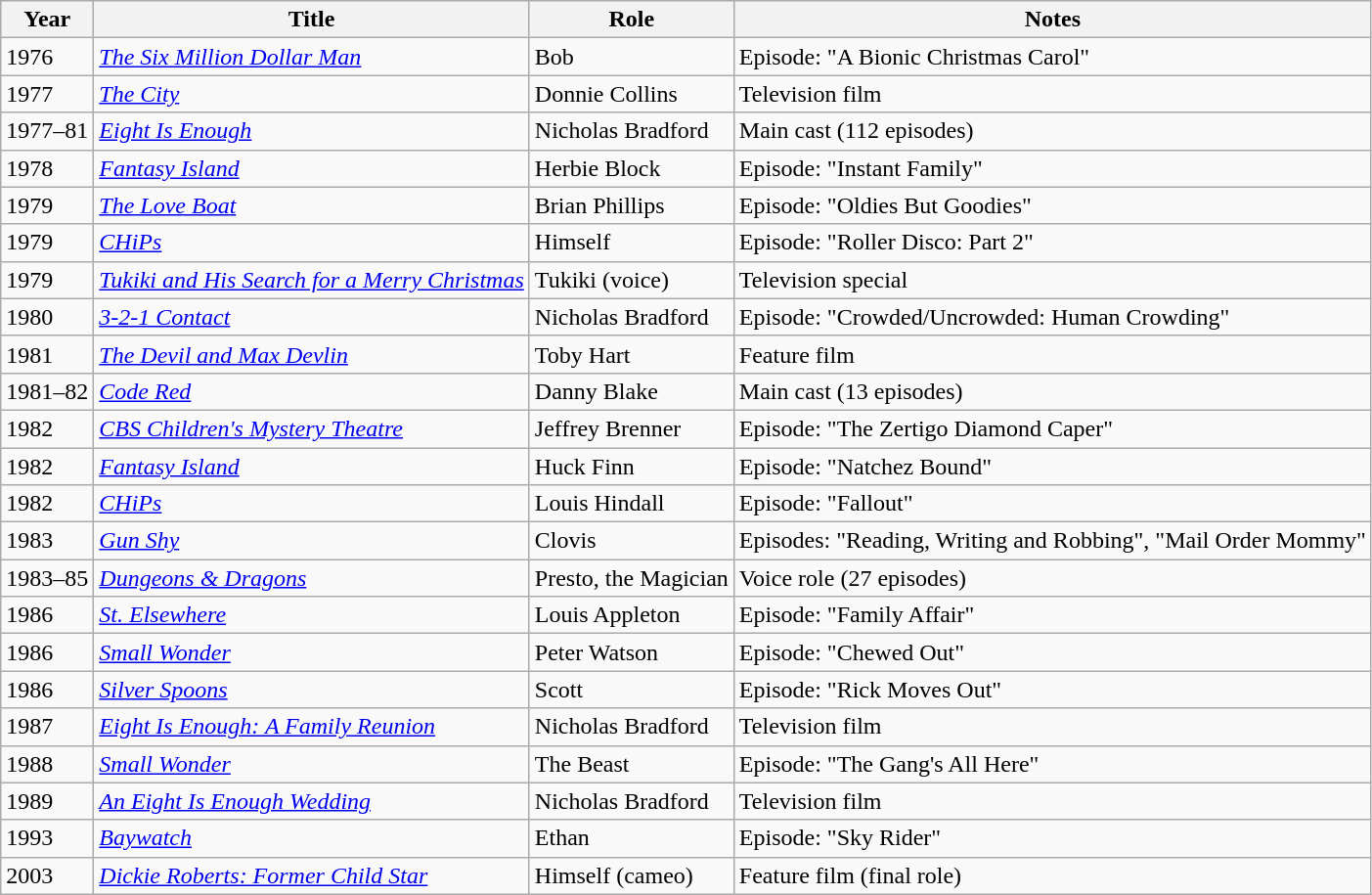<table class="wikitable">
<tr>
<th>Year</th>
<th>Title</th>
<th>Role</th>
<th>Notes</th>
</tr>
<tr>
<td>1976</td>
<td><em><a href='#'>The Six Million Dollar Man</a></em></td>
<td>Bob</td>
<td>Episode: "A Bionic Christmas Carol"</td>
</tr>
<tr>
<td>1977</td>
<td><em><a href='#'>The City</a></em></td>
<td>Donnie Collins</td>
<td>Television film</td>
</tr>
<tr>
<td>1977–81</td>
<td><em><a href='#'>Eight Is Enough</a></em></td>
<td>Nicholas Bradford</td>
<td>Main cast (112 episodes)</td>
</tr>
<tr>
<td>1978</td>
<td><em><a href='#'>Fantasy Island</a></em></td>
<td>Herbie Block</td>
<td>Episode: "Instant Family"</td>
</tr>
<tr>
<td>1979</td>
<td><em><a href='#'>The Love Boat</a></em></td>
<td>Brian Phillips</td>
<td>Episode: "Oldies But Goodies"</td>
</tr>
<tr>
<td>1979</td>
<td><em><a href='#'>CHiPs</a></em></td>
<td>Himself</td>
<td>Episode: "Roller Disco: Part 2"</td>
</tr>
<tr>
<td>1979</td>
<td><em><a href='#'>Tukiki and His Search for a Merry Christmas</a></em></td>
<td>Tukiki (voice)</td>
<td>Television special</td>
</tr>
<tr>
<td>1980</td>
<td><em><a href='#'>3-2-1 Contact</a></em></td>
<td>Nicholas Bradford</td>
<td>Episode: "Crowded/Uncrowded: Human Crowding"</td>
</tr>
<tr>
<td>1981</td>
<td><em><a href='#'>The Devil and Max Devlin</a></em></td>
<td>Toby Hart</td>
<td>Feature film</td>
</tr>
<tr>
<td>1981–82</td>
<td><em><a href='#'>Code Red</a></em></td>
<td>Danny Blake</td>
<td>Main cast (13 episodes)</td>
</tr>
<tr>
<td>1982</td>
<td><em><a href='#'>CBS Children's Mystery Theatre</a></em></td>
<td>Jeffrey Brenner</td>
<td>Episode: "The Zertigo Diamond Caper"</td>
</tr>
<tr>
<td>1982</td>
<td><em><a href='#'>Fantasy Island</a></em></td>
<td>Huck Finn</td>
<td>Episode: "Natchez Bound"</td>
</tr>
<tr>
<td>1982</td>
<td><em><a href='#'>CHiPs</a></em></td>
<td>Louis Hindall</td>
<td>Episode: "Fallout"</td>
</tr>
<tr>
<td>1983</td>
<td><em><a href='#'>Gun Shy</a></em></td>
<td>Clovis</td>
<td>Episodes: "Reading, Writing and Robbing", "Mail Order Mommy"</td>
</tr>
<tr>
<td>1983–85</td>
<td><em><a href='#'>Dungeons & Dragons</a></em></td>
<td>Presto, the Magician</td>
<td>Voice role (27 episodes)</td>
</tr>
<tr>
<td>1986</td>
<td><em><a href='#'>St. Elsewhere</a></em></td>
<td>Louis Appleton</td>
<td>Episode: "Family Affair"</td>
</tr>
<tr>
<td>1986</td>
<td><em><a href='#'>Small Wonder</a></em></td>
<td>Peter Watson</td>
<td>Episode: "Chewed Out"</td>
</tr>
<tr>
<td>1986</td>
<td><em><a href='#'>Silver Spoons</a></em></td>
<td>Scott</td>
<td>Episode: "Rick Moves Out"</td>
</tr>
<tr>
<td>1987</td>
<td><em><a href='#'>Eight Is Enough: A Family Reunion</a></em></td>
<td>Nicholas Bradford</td>
<td>Television film</td>
</tr>
<tr>
<td>1988</td>
<td><em><a href='#'>Small Wonder</a></em></td>
<td>The Beast</td>
<td>Episode: "The Gang's All Here"</td>
</tr>
<tr>
<td>1989</td>
<td><em><a href='#'>An Eight Is Enough Wedding</a></em></td>
<td>Nicholas Bradford</td>
<td>Television film</td>
</tr>
<tr>
<td>1993</td>
<td><em><a href='#'>Baywatch</a></em></td>
<td>Ethan</td>
<td>Episode: "Sky Rider"</td>
</tr>
<tr>
<td>2003</td>
<td><em><a href='#'>Dickie Roberts: Former Child Star</a></em></td>
<td>Himself (cameo)</td>
<td>Feature film (final role)</td>
</tr>
</table>
